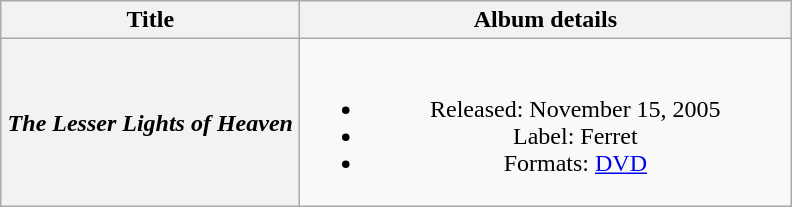<table class="wikitable plainrowheaders" style="text-align:center;">
<tr>
<th scope="col" style="width:12em;">Title</th>
<th scope="col" style="width:20em;">Album details</th>
</tr>
<tr>
<th scope="row"><em>The Lesser Lights of Heaven</em></th>
<td><br><ul><li>Released: November 15, 2005</li><li>Label: Ferret</li><li>Formats: <a href='#'>DVD</a></li></ul></td>
</tr>
</table>
